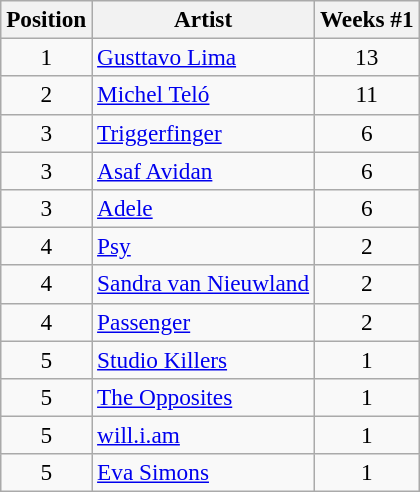<table class="wikitable sortable" style="font-size:97%;">
<tr>
<th>Position</th>
<th>Artist</th>
<th>Weeks #1</th>
</tr>
<tr>
<td align="center">1</td>
<td><a href='#'>Gusttavo Lima</a></td>
<td align="center">13</td>
</tr>
<tr>
<td align="center">2</td>
<td><a href='#'>Michel Teló</a></td>
<td align="center">11</td>
</tr>
<tr>
<td align="center">3</td>
<td><a href='#'>Triggerfinger</a></td>
<td align="center">6</td>
</tr>
<tr>
<td align="center">3</td>
<td><a href='#'>Asaf Avidan</a></td>
<td align="center">6</td>
</tr>
<tr>
<td align="center">3</td>
<td><a href='#'>Adele</a></td>
<td align="center">6</td>
</tr>
<tr>
<td align="center">4</td>
<td><a href='#'>Psy</a></td>
<td align="center">2</td>
</tr>
<tr>
<td align="center">4</td>
<td><a href='#'>Sandra van Nieuwland</a></td>
<td align="center">2</td>
</tr>
<tr>
<td align="center">4</td>
<td><a href='#'>Passenger</a></td>
<td align="center">2</td>
</tr>
<tr>
<td align="center">5</td>
<td><a href='#'>Studio Killers</a></td>
<td align="center">1</td>
</tr>
<tr>
<td align="center">5</td>
<td><a href='#'>The Opposites</a></td>
<td align="center">1</td>
</tr>
<tr>
<td align="center">5</td>
<td><a href='#'>will.i.am</a></td>
<td align="center">1</td>
</tr>
<tr>
<td align="center">5</td>
<td><a href='#'>Eva Simons</a></td>
<td align="center">1</td>
</tr>
</table>
